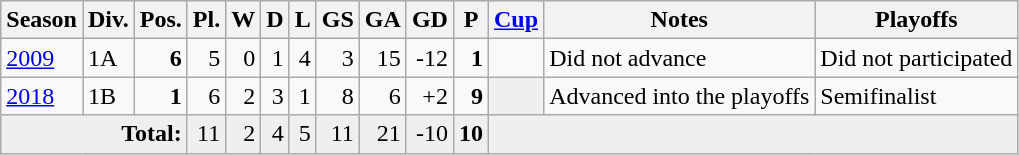<table class="wikitable">
<tr style="background:#efefef;">
<th>Season</th>
<th>Div.</th>
<th>Pos.</th>
<th>Pl.</th>
<th>W</th>
<th>D</th>
<th>L</th>
<th>GS</th>
<th>GA</th>
<th>GD</th>
<th>P</th>
<th><a href='#'>Cup</a></th>
<th>Notes</th>
<th>Playoffs</th>
</tr>
<tr>
<td><a href='#'>2009</a></td>
<td>1A</td>
<td align=right><strong>6</strong></td>
<td align=right>5</td>
<td align=right>0</td>
<td align=right>1</td>
<td align=right>4</td>
<td align=right>3</td>
<td align=right>15</td>
<td align=right>-12</td>
<td align=right><strong>1</strong></td>
<td></td>
<td>Did not advance</td>
<td>Did not participated</td>
</tr>
<tr>
<td><a href='#'>2018</a></td>
<td>1B</td>
<td align=right><strong>1</strong></td>
<td align=right>6</td>
<td align=right>2</td>
<td align=right>3</td>
<td align=right>1</td>
<td align=right>8</td>
<td align=right>6</td>
<td align=right>+2</td>
<td align=right><strong>9</strong></td>
<td bgcolor=EFEFEF></td>
<td>Advanced into the playoffs</td>
<td>Semifinalist</td>
</tr>
<tr style="background:#efefef">
<td align=right colspan=3><strong>Total:</strong></td>
<td align=right>11</td>
<td align=right>2</td>
<td align=right>4</td>
<td align=right>5</td>
<td align=right>11</td>
<td align=right>21</td>
<td align=right>-10</td>
<td align=right><strong>10</strong></td>
<td colspan=3 bgcolor=#efefef></td>
</tr>
</table>
